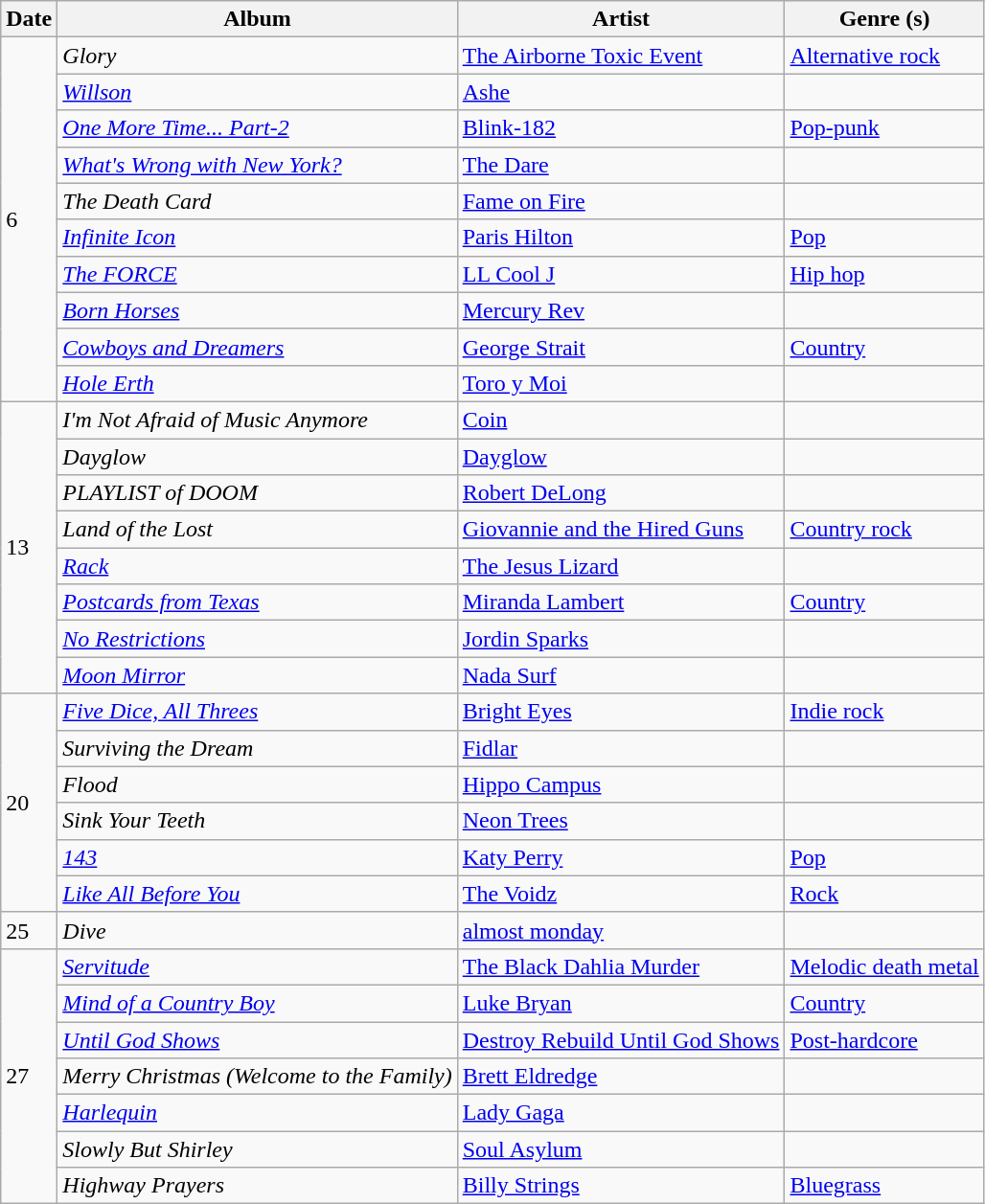<table class="wikitable">
<tr>
<th>Date</th>
<th>Album</th>
<th>Artist</th>
<th>Genre (s)</th>
</tr>
<tr>
<td rowspan="10">6</td>
<td><em>Glory</em></td>
<td><a href='#'>The Airborne Toxic Event</a></td>
<td><a href='#'>Alternative rock</a></td>
</tr>
<tr>
<td><em><a href='#'>Willson</a></em></td>
<td><a href='#'>Ashe</a></td>
<td></td>
</tr>
<tr>
<td><em><a href='#'>One More Time... Part-2</a></em></td>
<td><a href='#'>Blink-182</a></td>
<td><a href='#'>Pop-punk</a></td>
</tr>
<tr>
<td><em><a href='#'>What's Wrong with New York?</a></em></td>
<td><a href='#'>The Dare</a></td>
<td></td>
</tr>
<tr>
<td><em>The Death Card</em></td>
<td><a href='#'>Fame on Fire</a></td>
<td></td>
</tr>
<tr>
<td><em><a href='#'>Infinite Icon</a></em></td>
<td><a href='#'>Paris Hilton</a></td>
<td><a href='#'>Pop</a></td>
</tr>
<tr>
<td><em><a href='#'>The FORCE</a></em></td>
<td><a href='#'>LL Cool J</a></td>
<td><a href='#'>Hip hop</a></td>
</tr>
<tr>
<td><em><a href='#'>Born Horses</a></em></td>
<td><a href='#'>Mercury Rev</a></td>
<td></td>
</tr>
<tr>
<td><em><a href='#'>Cowboys and Dreamers</a></em></td>
<td><a href='#'>George Strait</a></td>
<td><a href='#'>Country</a></td>
</tr>
<tr>
<td><em><a href='#'>Hole Erth</a></em></td>
<td><a href='#'>Toro y Moi</a></td>
<td></td>
</tr>
<tr>
<td rowspan="8">13</td>
<td><em>I'm Not Afraid of Music Anymore</em></td>
<td><a href='#'>Coin</a></td>
<td></td>
</tr>
<tr>
<td><em>Dayglow</em></td>
<td><a href='#'>Dayglow</a></td>
<td></td>
</tr>
<tr>
<td><em>PLAYLIST of DOOM</em></td>
<td><a href='#'>Robert DeLong</a></td>
<td></td>
</tr>
<tr>
<td><em>Land of the Lost</em></td>
<td><a href='#'>Giovannie and the Hired Guns</a></td>
<td><a href='#'>Country rock</a></td>
</tr>
<tr>
<td><em><a href='#'>Rack</a></em></td>
<td><a href='#'>The Jesus Lizard</a></td>
<td></td>
</tr>
<tr>
<td><em><a href='#'>Postcards from Texas</a></em></td>
<td><a href='#'>Miranda Lambert</a></td>
<td><a href='#'>Country</a></td>
</tr>
<tr>
<td><em><a href='#'>No Restrictions</a></em></td>
<td><a href='#'>Jordin Sparks</a></td>
<td></td>
</tr>
<tr>
<td><em><a href='#'>Moon Mirror</a></em></td>
<td><a href='#'>Nada Surf</a></td>
<td></td>
</tr>
<tr>
<td rowspan="6">20</td>
<td><em><a href='#'>Five Dice, All Threes</a></em></td>
<td><a href='#'>Bright Eyes</a></td>
<td><a href='#'>Indie rock</a></td>
</tr>
<tr>
<td><em>Surviving the Dream</em></td>
<td><a href='#'>Fidlar</a></td>
<td></td>
</tr>
<tr>
<td><em>Flood</em></td>
<td><a href='#'>Hippo Campus</a></td>
<td></td>
</tr>
<tr>
<td><em>Sink Your Teeth</em></td>
<td><a href='#'>Neon Trees</a></td>
<td></td>
</tr>
<tr>
<td><em><a href='#'>143</a></em></td>
<td><a href='#'>Katy Perry</a></td>
<td><a href='#'>Pop</a></td>
</tr>
<tr>
<td><em><a href='#'>Like All Before You</a></em></td>
<td><a href='#'>The Voidz</a></td>
<td><a href='#'>Rock</a></td>
</tr>
<tr>
<td>25</td>
<td><em>Dive</em></td>
<td><a href='#'>almost monday</a></td>
<td></td>
</tr>
<tr>
<td rowspan="7">27</td>
<td><em><a href='#'>Servitude</a></em></td>
<td><a href='#'>The Black Dahlia Murder</a></td>
<td><a href='#'>Melodic death metal</a></td>
</tr>
<tr>
<td><em><a href='#'>Mind of a Country Boy</a></em></td>
<td><a href='#'>Luke Bryan</a></td>
<td><a href='#'>Country</a></td>
</tr>
<tr>
<td><em><a href='#'>Until God Shows</a></em></td>
<td><a href='#'>Destroy Rebuild Until God Shows</a></td>
<td><a href='#'>Post-hardcore</a></td>
</tr>
<tr>
<td><em>Merry Christmas (Welcome to the Family)</em></td>
<td><a href='#'>Brett Eldredge</a></td>
<td></td>
</tr>
<tr>
<td><em><a href='#'>Harlequin</a></em></td>
<td><a href='#'>Lady Gaga</a></td>
<td></td>
</tr>
<tr>
<td><em>Slowly But Shirley</em></td>
<td><a href='#'>Soul Asylum</a></td>
<td></td>
</tr>
<tr>
<td><em>Highway Prayers</em></td>
<td><a href='#'>Billy Strings</a></td>
<td><a href='#'>Bluegrass</a></td>
</tr>
</table>
